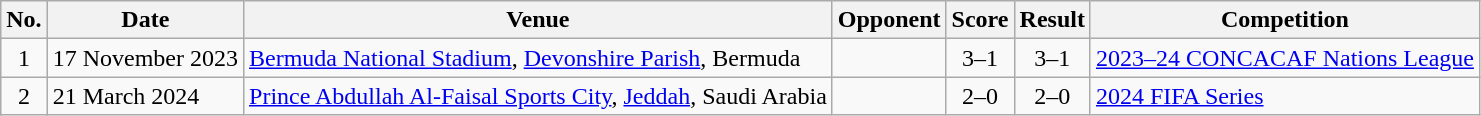<table class="wikitable sortable">
<tr>
<th scope="col">No.</th>
<th scope="col">Date</th>
<th scope="col">Venue</th>
<th scope="col">Opponent</th>
<th scope="col">Score</th>
<th scope="col">Result</th>
<th scope="col">Competition</th>
</tr>
<tr>
<td align="center">1</td>
<td>17 November 2023</td>
<td><a href='#'>Bermuda National Stadium</a>, <a href='#'>Devonshire Parish</a>, Bermuda</td>
<td></td>
<td align="center">3–1</td>
<td align="center">3–1</td>
<td><a href='#'>2023–24 CONCACAF Nations League</a></td>
</tr>
<tr>
<td align="center">2</td>
<td>21 March 2024</td>
<td><a href='#'>Prince Abdullah Al-Faisal Sports City</a>, <a href='#'>Jeddah</a>, Saudi Arabia</td>
<td></td>
<td align="center">2–0</td>
<td align="center">2–0</td>
<td><a href='#'>2024 FIFA Series</a></td>
</tr>
</table>
